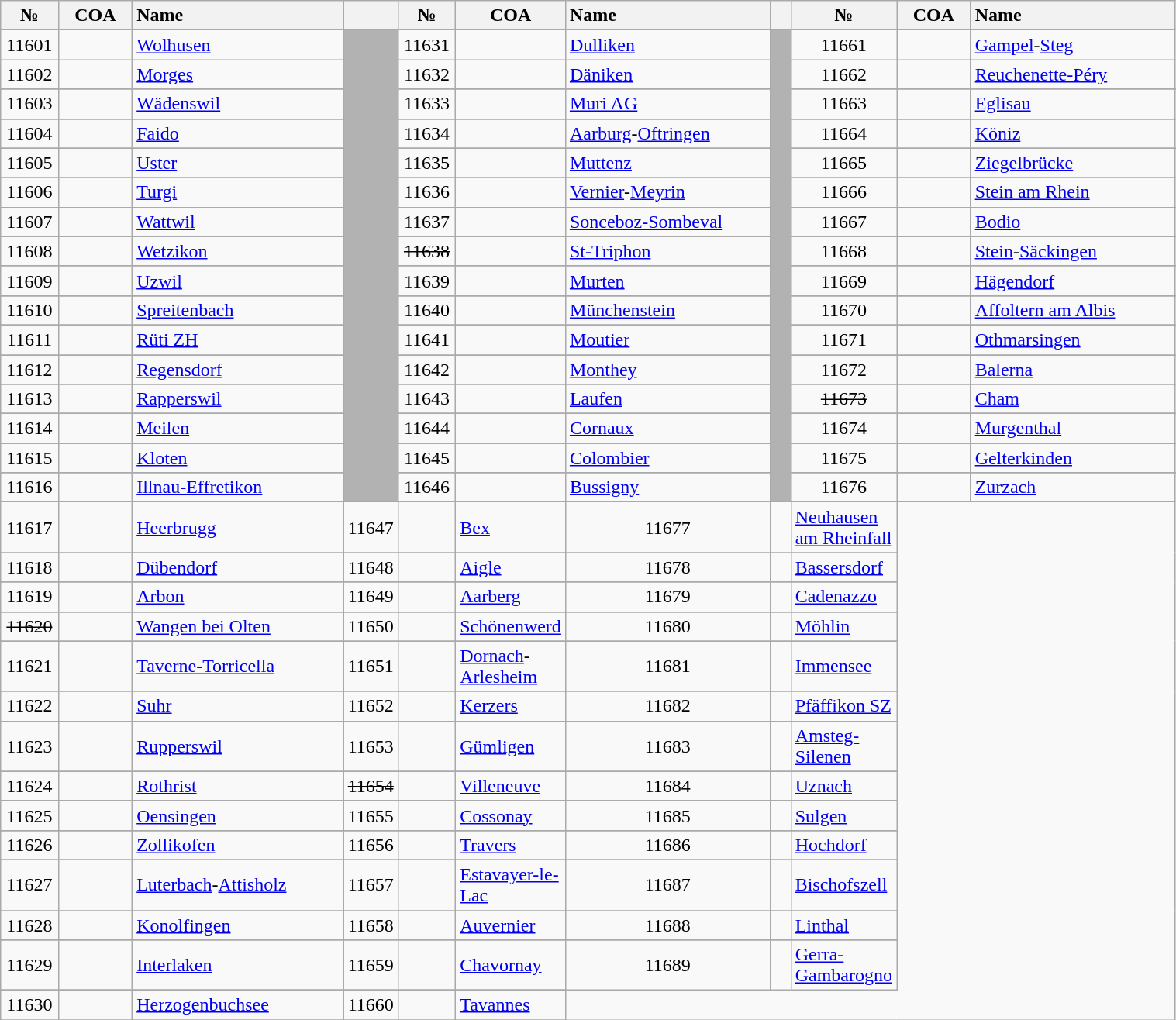<table class="wikitable" style="text-align:center; width:80%;">
<tr class="hintergrundfarbe6">
<th>№</th>
<th>COA</th>
<th style="text-align:left">Name</th>
<th> </th>
<th>№</th>
<th>COA</th>
<th style="text-align:left">Name</th>
<th> </th>
<th>№</th>
<th>COA</th>
<th style="text-align:left">Name</th>
</tr>
<tr>
<td width="5%" align="center">11601</td>
<td width="7%"></td>
<td align="left" width="20%"><a href='#'>Wolhusen</a></td>
<td width="2%" rowspan="30" bgcolor="#B2B2B2"></td>
<td width="5%" align="center">11631</td>
<td width="7%"></td>
<td align="left" width="20%"><a href='#'>Dulliken</a></td>
<td width="2%" rowspan="30" bgcolor="#B2B2B2"></td>
<td width="5%" align="center">11661</td>
<td width="7%"> </td>
<td align="left" width="20%"><a href='#'>Gampel</a>-<a href='#'>Steg</a></td>
</tr>
<tr>
<td align="center">11602</td>
<td></td>
<td align="left"><a href='#'>Morges</a></td>
<td align="center">11632</td>
<td></td>
<td align="left"><a href='#'>Däniken</a></td>
<td align="center">11662</td>
<td></td>
<td align="left"><a href='#'>Reuchenette-Péry</a></td>
</tr>
<tr>
</tr>
<tr>
<td align="center">11603</td>
<td></td>
<td align="left"><a href='#'>Wädenswil</a></td>
<td align="center">11633</td>
<td></td>
<td align="left"><a href='#'>Muri AG</a></td>
<td align="center">11663</td>
<td></td>
<td align="left"><a href='#'>Eglisau</a></td>
</tr>
<tr>
</tr>
<tr>
<td align="center">11604</td>
<td></td>
<td align="left"><a href='#'>Faido</a></td>
<td align="center">11634</td>
<td> </td>
<td align="left"><a href='#'>Aarburg</a>-<a href='#'>Oftringen</a></td>
<td align="center">11664</td>
<td></td>
<td align="left"><a href='#'>Köniz</a></td>
</tr>
<tr>
</tr>
<tr>
<td align="center">11605</td>
<td></td>
<td align="left"><a href='#'>Uster</a></td>
<td align="center">11635</td>
<td></td>
<td align="left"><a href='#'>Muttenz</a></td>
<td align="center">11665</td>
<td> </td>
<td align="left"><a href='#'>Ziegelbrücke</a></td>
</tr>
<tr>
</tr>
<tr>
<td align="center">11606</td>
<td></td>
<td align="left"><a href='#'>Turgi</a></td>
<td align="center">11636</td>
<td> </td>
<td align="left"><a href='#'>Vernier</a>-<a href='#'>Meyrin</a></td>
<td align="center">11666</td>
<td></td>
<td align="left"><a href='#'>Stein am Rhein</a></td>
</tr>
<tr>
</tr>
<tr>
<td align="center">11607</td>
<td></td>
<td align="left"><a href='#'>Wattwil</a></td>
<td align="center">11637</td>
<td></td>
<td align="left"><a href='#'>Sonceboz-Sombeval</a></td>
<td align="center">11667</td>
<td></td>
<td align="left"><a href='#'>Bodio</a></td>
</tr>
<tr>
</tr>
<tr>
<td align="center">11608</td>
<td></td>
<td align="left"><a href='#'>Wetzikon</a></td>
<td align="center"><s>11638</s></td>
<td></td>
<td align="left"><a href='#'>St-Triphon</a></td>
<td align="center">11668</td>
<td> </td>
<td align="left"><a href='#'>Stein</a>-<a href='#'>Säckingen</a></td>
</tr>
<tr>
</tr>
<tr>
<td align="center">11609</td>
<td></td>
<td align="left"><a href='#'>Uzwil</a></td>
<td align="center">11639</td>
<td></td>
<td align="left"><a href='#'>Murten</a></td>
<td align="center">11669</td>
<td></td>
<td align="left"><a href='#'>Hägendorf</a></td>
</tr>
<tr>
</tr>
<tr>
<td align="center">11610</td>
<td></td>
<td align="left"><a href='#'>Spreitenbach</a></td>
<td align="center">11640</td>
<td></td>
<td align="left"><a href='#'>Münchenstein</a></td>
<td align="center">11670</td>
<td></td>
<td align="left"><a href='#'>Affoltern am Albis</a></td>
</tr>
<tr>
</tr>
<tr>
<td align="center">11611</td>
<td></td>
<td align="left"><a href='#'>Rüti ZH</a></td>
<td align="center">11641</td>
<td></td>
<td align="left"><a href='#'>Moutier</a></td>
<td align="center">11671</td>
<td></td>
<td align="left"><a href='#'>Othmarsingen</a></td>
</tr>
<tr>
</tr>
<tr>
<td align="center">11612</td>
<td></td>
<td align="left"><a href='#'>Regensdorf</a></td>
<td align="center">11642</td>
<td></td>
<td align="left"><a href='#'>Monthey</a></td>
<td align="center">11672</td>
<td></td>
<td align="left"><a href='#'>Balerna</a></td>
</tr>
<tr>
</tr>
<tr>
<td align="center">11613</td>
<td></td>
<td align="left"><a href='#'>Rapperswil</a></td>
<td align="center">11643</td>
<td></td>
<td align="left"><a href='#'>Laufen</a></td>
<td align="center"><s>11673</s></td>
<td></td>
<td align="left"><a href='#'>Cham</a> </td>
</tr>
<tr>
</tr>
<tr>
<td align="center">11614</td>
<td></td>
<td align="left"><a href='#'>Meilen</a></td>
<td align="center">11644</td>
<td></td>
<td align="left"><a href='#'>Cornaux</a></td>
<td align="center">11674</td>
<td></td>
<td align="left"><a href='#'>Murgenthal</a></td>
</tr>
<tr>
</tr>
<tr>
<td align="center">11615</td>
<td></td>
<td align="left"><a href='#'>Kloten</a></td>
<td align="center">11645</td>
<td></td>
<td align="left"><a href='#'>Colombier</a></td>
<td align="center">11675</td>
<td></td>
<td align="left"><a href='#'>Gelterkinden</a></td>
</tr>
<tr>
</tr>
<tr>
<td align="center">11616</td>
<td> </td>
<td align="left"><a href='#'>Illnau-Effretikon</a></td>
<td align="center">11646</td>
<td></td>
<td align="left"><a href='#'>Bussigny</a></td>
<td align="center">11676</td>
<td></td>
<td align="left"><a href='#'>Zurzach</a></td>
</tr>
<tr>
</tr>
<tr>
<td align="center">11617</td>
<td></td>
<td align="left"><a href='#'>Heerbrugg</a></td>
<td align="center">11647</td>
<td></td>
<td align="left"><a href='#'>Bex</a></td>
<td align="center">11677</td>
<td></td>
<td align="left"><a href='#'>Neuhausen am Rheinfall</a></td>
</tr>
<tr>
</tr>
<tr>
<td align="center">11618</td>
<td></td>
<td align="left"><a href='#'>Dübendorf</a></td>
<td align="center">11648</td>
<td></td>
<td align="left"><a href='#'>Aigle</a></td>
<td align="center">11678</td>
<td></td>
<td align="left"><a href='#'>Bassersdorf</a></td>
</tr>
<tr>
</tr>
<tr>
<td align="center">11619</td>
<td></td>
<td align="left"><a href='#'>Arbon</a></td>
<td align="center">11649</td>
<td></td>
<td align="left"><a href='#'>Aarberg</a></td>
<td align="center">11679</td>
<td></td>
<td align="left"><a href='#'>Cadenazzo</a></td>
</tr>
<tr>
</tr>
<tr>
<td align="center"><s>11620</s></td>
<td></td>
<td align="left"><a href='#'>Wangen bei Olten</a></td>
<td align="center">11650</td>
<td></td>
<td align="left"><a href='#'>Schönenwerd</a></td>
<td align="center">11680</td>
<td></td>
<td align="left"><a href='#'>Möhlin</a></td>
</tr>
<tr>
</tr>
<tr>
<td align="center">11621</td>
<td></td>
<td align="left"><a href='#'>Taverne-Torricella</a></td>
<td align="center">11651</td>
<td> </td>
<td align="left"><a href='#'>Dornach</a>-<a href='#'>Arlesheim</a></td>
<td align="center">11681</td>
<td></td>
<td align="left"><a href='#'>Immensee</a></td>
</tr>
<tr>
</tr>
<tr>
<td align="center">11622</td>
<td></td>
<td align="left"><a href='#'>Suhr</a></td>
<td align="center">11652</td>
<td></td>
<td align="left"><a href='#'>Kerzers</a></td>
<td align="center">11682</td>
<td></td>
<td align="left"><a href='#'>Pfäffikon SZ</a></td>
</tr>
<tr>
</tr>
<tr>
<td align="center">11623</td>
<td></td>
<td align="left"><a href='#'>Rupperswil</a></td>
<td align="center">11653</td>
<td></td>
<td align="left"><a href='#'>Gümligen</a></td>
<td align="center">11683</td>
<td></td>
<td align="left"><a href='#'>Amsteg-Silenen</a></td>
</tr>
<tr>
</tr>
<tr>
<td align="center">11624</td>
<td></td>
<td align="left"><a href='#'>Rothrist</a></td>
<td align="center"><s>11654</s></td>
<td></td>
<td align="left"><a href='#'>Villeneuve</a></td>
<td align="center">11684</td>
<td></td>
<td align="left"><a href='#'>Uznach</a></td>
</tr>
<tr>
</tr>
<tr>
<td align="center">11625</td>
<td></td>
<td align="left"><a href='#'>Oensingen</a></td>
<td align="center">11655</td>
<td></td>
<td align="left"><a href='#'>Cossonay</a></td>
<td align="center">11685</td>
<td></td>
<td align="left"><a href='#'>Sulgen</a></td>
</tr>
<tr>
</tr>
<tr>
<td align="center">11626</td>
<td></td>
<td align="left"><a href='#'>Zollikofen</a></td>
<td align="center">11656</td>
<td></td>
<td align="left"><a href='#'>Travers</a></td>
<td align="center">11686</td>
<td></td>
<td align="left"><a href='#'>Hochdorf</a></td>
</tr>
<tr>
</tr>
<tr>
<td align="center">11627</td>
<td></td>
<td align="left"><a href='#'>Luterbach</a>-<a href='#'>Attisholz</a></td>
<td align="center">11657</td>
<td></td>
<td align="left"><a href='#'>Estavayer-le-Lac</a></td>
<td align="center">11687</td>
<td></td>
<td align="left"><a href='#'>Bischofszell</a></td>
</tr>
<tr>
</tr>
<tr>
<td align="center">11628</td>
<td></td>
<td align="left"><a href='#'>Konolfingen</a></td>
<td align="center">11658</td>
<td></td>
<td align="left"><a href='#'>Auvernier</a></td>
<td align="center">11688</td>
<td></td>
<td align="left"><a href='#'>Linthal</a></td>
</tr>
<tr>
</tr>
<tr>
<td align="center">11629</td>
<td></td>
<td align="left"><a href='#'>Interlaken</a></td>
<td align="center">11659</td>
<td></td>
<td align="left"><a href='#'>Chavornay</a></td>
<td align="center">11689</td>
<td></td>
<td align="left"><a href='#'>Gerra-Gambarogno</a></td>
</tr>
<tr>
</tr>
<tr>
<td align="center">11630</td>
<td></td>
<td align="left"><a href='#'>Herzogenbuchsee</a></td>
<td align="center">11660</td>
<td></td>
<td align="left"><a href='#'>Tavannes</a></td>
</tr>
<tr>
</tr>
</table>
